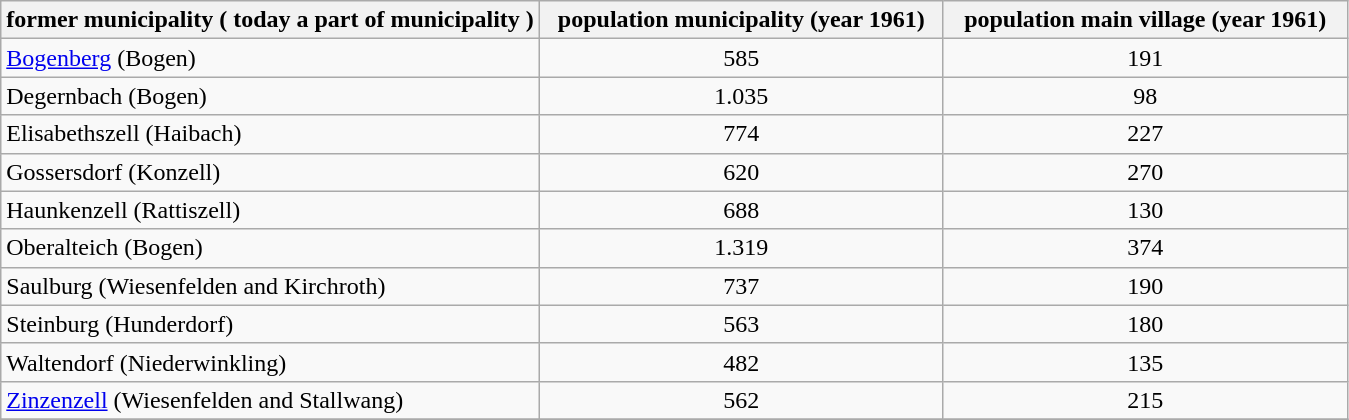<table class="wikitable">
<tr class="hintergrundfarbe5">
<th width="40%">former municipality ( today a part of municipality  )</th>
<th width="30%">population municipality (year 1961)</th>
<th width="30%">population main village (year 1961)</th>
</tr>
<tr>
<td><a href='#'>Bogenberg</a> (Bogen)</td>
<td style="text-align:center">585</td>
<td style="text-align:center">191</td>
</tr>
<tr>
<td>Degernbach (Bogen)</td>
<td style="text-align:center">1.035</td>
<td style="text-align:center">98</td>
</tr>
<tr>
<td>Elisabethszell (Haibach)</td>
<td style="text-align:center">774</td>
<td style="text-align:center">227</td>
</tr>
<tr>
<td>Gossersdorf (Konzell)</td>
<td style="text-align:center">620</td>
<td style="text-align:center">270</td>
</tr>
<tr>
<td>Haunkenzell (Rattiszell)</td>
<td style="text-align:center">688</td>
<td style="text-align:center">130</td>
</tr>
<tr>
<td>Oberalteich (Bogen)</td>
<td style="text-align:center">1.319</td>
<td style="text-align:center">374</td>
</tr>
<tr>
<td>Saulburg (Wiesenfelden and Kirchroth)</td>
<td style="text-align:center">737</td>
<td style="text-align:center">190</td>
</tr>
<tr>
<td>Steinburg (Hunderdorf)</td>
<td style="text-align:center">563</td>
<td style="text-align:center">180</td>
</tr>
<tr>
<td>Waltendorf (Niederwinkling)</td>
<td style="text-align:center">482</td>
<td style="text-align:center">135</td>
</tr>
<tr>
<td><a href='#'>Zinzenzell</a> (Wiesenfelden and Stallwang)</td>
<td style="text-align:center">562</td>
<td style="text-align:center">215</td>
</tr>
<tr>
</tr>
</table>
